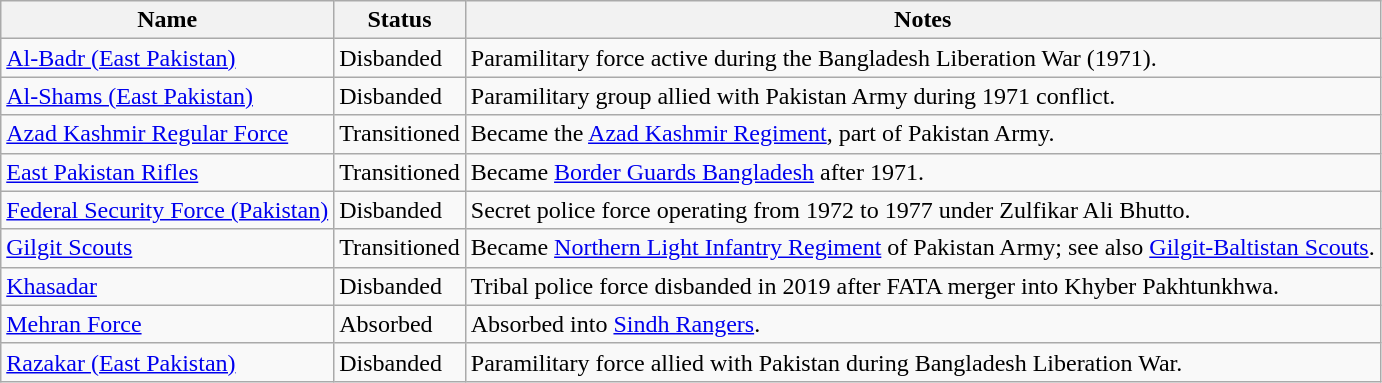<table class="wikitable sortable">
<tr>
<th>Name</th>
<th>Status</th>
<th>Notes</th>
</tr>
<tr>
<td><a href='#'>Al-Badr (East Pakistan)</a></td>
<td>Disbanded</td>
<td>Paramilitary force active during the Bangladesh Liberation War (1971).</td>
</tr>
<tr>
<td><a href='#'>Al-Shams (East Pakistan)</a></td>
<td>Disbanded</td>
<td>Paramilitary group allied with Pakistan Army during 1971 conflict.</td>
</tr>
<tr>
<td><a href='#'>Azad Kashmir Regular Force</a></td>
<td>Transitioned</td>
<td>Became the <a href='#'>Azad Kashmir Regiment</a>, part of Pakistan Army.</td>
</tr>
<tr>
<td><a href='#'>East Pakistan Rifles</a></td>
<td>Transitioned</td>
<td>Became <a href='#'>Border Guards Bangladesh</a> after 1971.</td>
</tr>
<tr>
<td><a href='#'>Federal Security Force (Pakistan)</a></td>
<td>Disbanded</td>
<td>Secret police force operating from 1972 to 1977 under Zulfikar Ali Bhutto.</td>
</tr>
<tr>
<td><a href='#'>Gilgit Scouts</a></td>
<td>Transitioned</td>
<td>Became <a href='#'>Northern Light Infantry Regiment</a> of Pakistan Army; see also <a href='#'>Gilgit-Baltistan Scouts</a>.</td>
</tr>
<tr>
<td><a href='#'>Khasadar</a></td>
<td>Disbanded</td>
<td>Tribal police force disbanded in 2019 after FATA merger into Khyber Pakhtunkhwa.</td>
</tr>
<tr>
<td><a href='#'>Mehran Force</a></td>
<td>Absorbed</td>
<td>Absorbed into <a href='#'>Sindh Rangers</a>.</td>
</tr>
<tr>
<td><a href='#'>Razakar (East Pakistan)</a></td>
<td>Disbanded</td>
<td>Paramilitary force allied with Pakistan during Bangladesh Liberation War.</td>
</tr>
</table>
